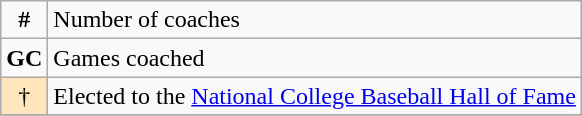<table class="wikitable">
<tr>
<td align="center"><strong>#</strong></td>
<td>Number of coaches</td>
</tr>
<tr>
<td><strong>GC</strong></td>
<td>Games coached</td>
</tr>
<tr>
<td bgcolor=#FFE6BD align="center">†</td>
<td>Elected to the <a href='#'>National College Baseball Hall of Fame</a></td>
</tr>
<tr>
</tr>
</table>
